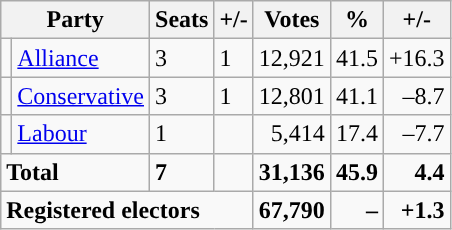<table class="wikitable sortable">
<tr>
<th colspan="2">Party</th>
<th>Seats</th>
<th>+/-</th>
<th>Votes</th>
<th>%</th>
<th>+/-</th>
</tr>
<tr>
<td style="background-color: "></td>
<td><a href='#'>Alliance</a></td>
<td>3</td>
<td> 1</td>
<td style="text-align:right;">12,921</td>
<td style="text-align:right;">41.5</td>
<td style="text-align:right;">+16.3</td>
</tr>
<tr>
<td style="background-color: "></td>
<td><a href='#'>Conservative</a></td>
<td>3</td>
<td> 1</td>
<td style="text-align:right;">12,801</td>
<td style="text-align:right;">41.1</td>
<td style="text-align:right;">–8.7</td>
</tr>
<tr>
<td style="background-color: "></td>
<td><a href='#'>Labour</a></td>
<td>1</td>
<td></td>
<td style="text-align:right;">5,414</td>
<td style="text-align:right;">17.4</td>
<td style="text-align:right;">–7.7</td>
</tr>
<tr>
<td colspan="2"><strong>Total</strong></td>
<td><strong>7</strong></td>
<td></td>
<td style="text-align:right;"><strong>31,136</strong></td>
<td style="text-align:right;"><strong>45.9</strong></td>
<td style="text-align:right;"><strong>4.4</strong></td>
</tr>
<tr>
<td colspan="4"><strong>Registered electors</strong></td>
<td style="text-align:right;"><strong>67,790</strong></td>
<td style="text-align:right;"><strong>–</strong></td>
<td style="text-align:right;"><strong>+1.3</strong></td>
</tr>
</table>
